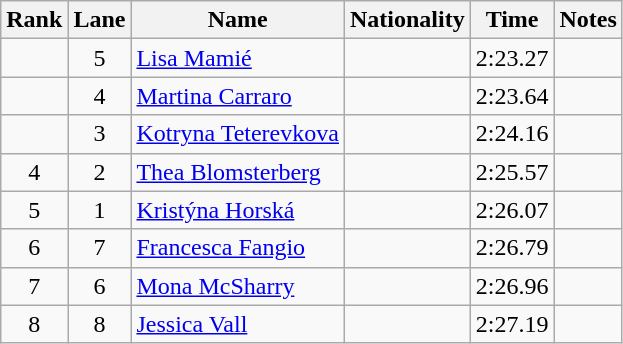<table class="wikitable sortable" style="text-align:center">
<tr>
<th>Rank</th>
<th>Lane</th>
<th>Name</th>
<th>Nationality</th>
<th>Time</th>
<th>Notes</th>
</tr>
<tr>
<td></td>
<td>5</td>
<td align=left><a href='#'>Lisa Mamié</a></td>
<td align=left></td>
<td>2:23.27</td>
<td></td>
</tr>
<tr>
<td></td>
<td>4</td>
<td align=left><a href='#'>Martina Carraro</a></td>
<td align=left></td>
<td>2:23.64</td>
<td></td>
</tr>
<tr>
<td></td>
<td>3</td>
<td align=left><a href='#'>Kotryna Teterevkova</a></td>
<td align=left></td>
<td>2:24.16</td>
<td></td>
</tr>
<tr>
<td>4</td>
<td>2</td>
<td align=left><a href='#'>Thea Blomsterberg</a></td>
<td align=left></td>
<td>2:25.57</td>
<td></td>
</tr>
<tr>
<td>5</td>
<td>1</td>
<td align=left><a href='#'>Kristýna Horská</a></td>
<td align=left></td>
<td>2:26.07</td>
<td></td>
</tr>
<tr>
<td>6</td>
<td>7</td>
<td align=left><a href='#'>Francesca Fangio</a></td>
<td align=left></td>
<td>2:26.79</td>
<td></td>
</tr>
<tr>
<td>7</td>
<td>6</td>
<td align=left><a href='#'>Mona McSharry</a></td>
<td align=left></td>
<td>2:26.96</td>
<td></td>
</tr>
<tr>
<td>8</td>
<td>8</td>
<td align=left><a href='#'>Jessica Vall</a></td>
<td align=left></td>
<td>2:27.19</td>
<td></td>
</tr>
</table>
